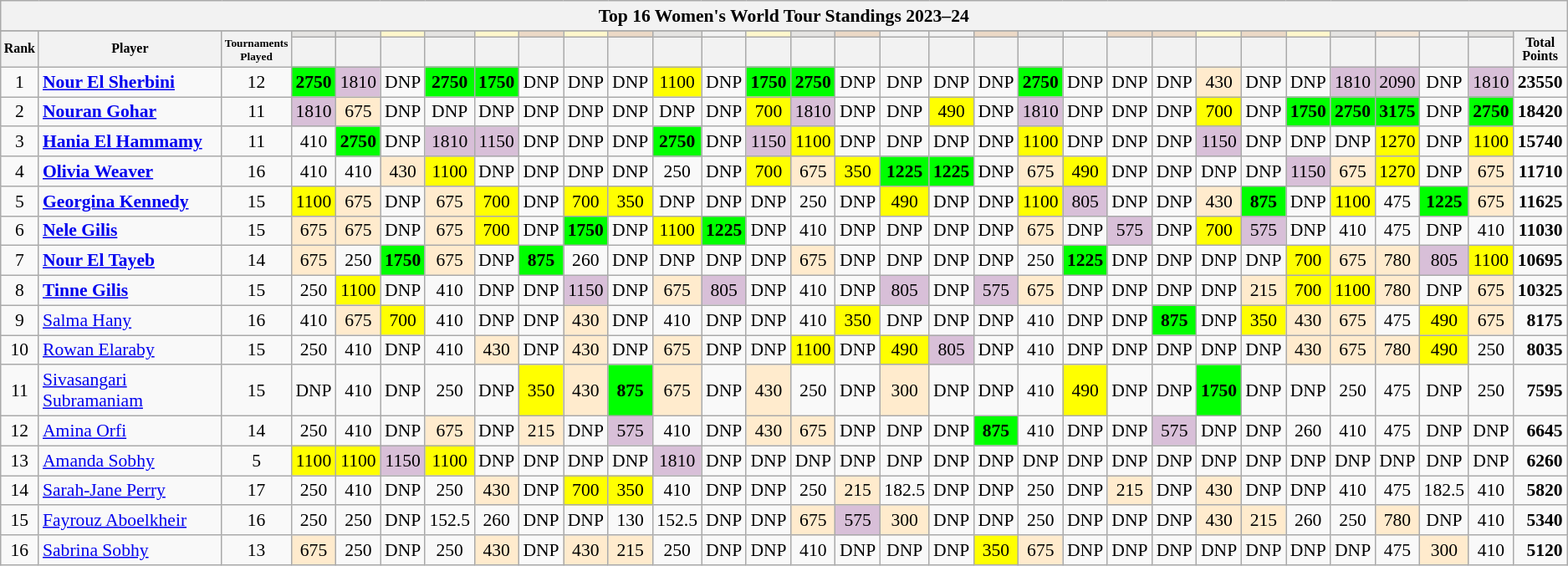<table class="wikitable sortable" style="font-size: 90%">
<tr>
<th colspan=31 align="center">Top 16 Women's World Tour Standings 2023–24</th>
</tr>
<tr>
</tr>
<tr style="font-size:8pt;font-weight:bold">
<th rowspan=2 align="center">Rank</th>
<th rowspan=2 align="center">Player</th>
<th rowspan=2 align="center"><small>Tournaments<br>Played</small></th>
<th style="background:#E5E4E2;"><small></small></th>
<th style="background:#E5E4E2;"><small></small></th>
<th style="background:#fff7cc;"><small></small></th>
<th style="background:#E5E4E2;"><small></small></th>
<th style="background:#fff7cc;"><small></small></th>
<th style="background:#ecd9c6;"><small></small></th>
<th style="background:#fff7cc;"><small></small></th>
<th style="background:#ecd9c6;"><small></small></th>
<th style="background:#E5E4E2;"><small></small></th>
<th style="background:#f2f2f2;"><small></small></th>
<th style="background:#fff7cc;"><small></small></th>
<th style="background:#E5E4E2;"><small></small></th>
<th style="background:#ecd9c6;"><small></small></th>
<th style="background:#f2f2f2;"><small></small></th>
<th style="background:#f2f2f2;"><small></small></th>
<th style="background:#ecd9c6;"><small></small></th>
<th style="background:#E5E4E2;"><small></small></th>
<th style="background:#f2f2f2;"><small></small></th>
<th style="background:#ecd9c6;"><small></small></th>
<th style="background:#ecd9c6;"><small></small></th>
<th style="background:#fff7cc;"><small></small></th>
<th style="background:#ecd9c6;"><small></small></th>
<th style="background:#fff7cc;"><small></small></th>
<th style="background:#E5E4E2;"><small></small></th>
<th style="background:#F3E6D7;"><small></small></th>
<th style="background:#f2f2f2;"><small></small></th>
<th style="background:#E5E4E2;"><small></small></th>
<th rowspan=2 align="center">Total<br>Points</th>
</tr>
<tr>
<th data-sort-type=number> </th>
<th data-sort-type=number></th>
<th data-sort-type=number></th>
<th data-sort-type=number></th>
<th data-sort-type=number></th>
<th data-sort-type=number></th>
<th data-sort-type=number></th>
<th data-sort-type=number></th>
<th data-sort-type=number></th>
<th data-sort-type=number></th>
<th data-sort-type=number></th>
<th data-sort-type=number></th>
<th data-sort-type=number></th>
<th data-sort-type=number></th>
<th data-sort-type=number></th>
<th data-sort-type=number></th>
<th data-sort-type=number></th>
<th data-sort-type=number></th>
<th data-sort-type=number></th>
<th data-sort-type=number></th>
<th data-sort-type=number></th>
<th data-sort-type=number></th>
<th data-sort-type=number></th>
<th data-sort-type=number></th>
<th data-sort-type=number></th>
<th data-sort-type=number></th>
<th data-sort-type=number></th>
</tr>
<tr>
<td align=center>1</td>
<td> <strong><a href='#'>Nour El Sherbini</a></strong></td>
<td align=center>12</td>
<td align=center style="background:#00ff00"><strong>2750</strong></td>
<td align=center style="background:#D8BFD8">1810</td>
<td align=center>DNP</td>
<td align=center style="background:#00ff00"><strong>2750</strong></td>
<td align=center style="background:#00ff00"><strong>1750</strong></td>
<td align=center>DNP</td>
<td align=center>DNP</td>
<td align=center>DNP</td>
<td align=center style="background:#ffff00">1100</td>
<td align=center>DNP</td>
<td align=center style="background:#00ff00"><strong>1750</strong></td>
<td align=center style="background:#00ff00"><strong>2750</strong></td>
<td align=center>DNP</td>
<td align=center>DNP</td>
<td align=center>DNP</td>
<td align=center>DNP</td>
<td align=center style="background:#00ff00"><strong>2750</strong></td>
<td align=center>DNP</td>
<td align=center>DNP</td>
<td align=center>DNP</td>
<td align=center style="background:#ffebcd">430</td>
<td align=center>DNP</td>
<td align=center>DNP</td>
<td align=center style="background:#D8BFD8">1810</td>
<td align=center style="background:#D8BFD8">2090</td>
<td align=center>DNP</td>
<td align=center style="background:#D8BFD8">1810</td>
<td align=right><strong>23550</strong></td>
</tr>
<tr>
<td align=center>2</td>
<td> <strong><a href='#'>Nouran Gohar</a></strong></td>
<td align=center>11</td>
<td align=center style="background:#D8BFD8">1810</td>
<td align=center style="background:#ffebcd">675</td>
<td align=center>DNP</td>
<td align=center>DNP</td>
<td align=center>DNP</td>
<td align=center>DNP</td>
<td align=center>DNP</td>
<td align=center>DNP</td>
<td align=center>DNP</td>
<td align=center>DNP</td>
<td align=center style="background:#ffff00">700</td>
<td align=center style="background:#D8BFD8">1810</td>
<td align=center>DNP</td>
<td align=center>DNP</td>
<td align=center style="background:#ffff00">490</td>
<td align=center>DNP</td>
<td align=center style="background:#D8BFD8">1810</td>
<td align=center>DNP</td>
<td align=center>DNP</td>
<td align=center>DNP</td>
<td align=center style="background:#ffff00">700</td>
<td align=center>DNP</td>
<td align=center style="background:#00ff00"><strong>1750</strong></td>
<td align=center style="background:#00ff00"><strong>2750</strong></td>
<td align=center style="background:#00ff00"><strong>3175</strong></td>
<td align=center>DNP</td>
<td align=center style="background:#00ff00"><strong>2750</strong></td>
<td align=right><strong>18420</strong></td>
</tr>
<tr>
<td align=center>3</td>
<td> <strong><a href='#'>Hania El Hammamy</a></strong></td>
<td align=center>11</td>
<td align=center>410</td>
<td align=center style="background:#00ff00"><strong>2750</strong></td>
<td align=center>DNP</td>
<td align=center style="background:#D8BFD8">1810</td>
<td align=center style="background:#D8BFD8">1150</td>
<td align=center>DNP</td>
<td align=center>DNP</td>
<td align=center>DNP</td>
<td align=center style="background:#00ff00"><strong>2750</strong></td>
<td align=center>DNP</td>
<td align=center style="background:#D8BFD8">1150</td>
<td align=center style="background:#ffff00">1100</td>
<td align=center>DNP</td>
<td align=center>DNP</td>
<td align=center>DNP</td>
<td align=center>DNP</td>
<td align=center style="background:#ffff00">1100</td>
<td align=center>DNP</td>
<td align=center>DNP</td>
<td align=center>DNP</td>
<td align=center style="background:#D8BFD8">1150</td>
<td align=center>DNP</td>
<td align=center>DNP</td>
<td align=center>DNP</td>
<td align=center style="background:#ffff00">1270</td>
<td align=center>DNP</td>
<td align=center style="background:#ffff00">1100</td>
<td align=right><strong>15740</strong></td>
</tr>
<tr>
<td align=center>4</td>
<td> <strong><a href='#'>Olivia Weaver</a></strong></td>
<td align=center>16</td>
<td align=center>410</td>
<td align=center>410</td>
<td align=center style="background:#ffebcd">430</td>
<td align=center style="background:#ffff00">1100</td>
<td align=center>DNP</td>
<td align=center>DNP</td>
<td align=center>DNP</td>
<td align=center>DNP</td>
<td align=center>250</td>
<td align=center>DNP</td>
<td align=center style="background:#ffff00">700</td>
<td align=center style="background:#ffebcd">675</td>
<td align=center style="background:#ffff00">350</td>
<td align=center style="background:#00ff00"><strong>1225</strong></td>
<td align=center style="background:#00ff00"><strong>1225</strong></td>
<td align=center>DNP</td>
<td align=center style="background:#ffebcd">675</td>
<td align=center style="background:#ffff00">490</td>
<td align=center>DNP</td>
<td align=center>DNP</td>
<td align=center>DNP</td>
<td align=center>DNP</td>
<td align=center style="background:#D8BFD8">1150</td>
<td align=center style="background:#ffebcd">675</td>
<td align=center style="background:#ffff00">1270</td>
<td align=center>DNP</td>
<td align=center style="background:#ffebcd">675</td>
<td align=right><strong>11710</strong></td>
</tr>
<tr>
<td align=center>5</td>
<td> <strong><a href='#'>Georgina Kennedy</a></strong></td>
<td align=center>15</td>
<td align=center style="background:#ffff00">1100</td>
<td align=center style="background:#ffebcd">675</td>
<td align=center>DNP</td>
<td align=center style="background:#ffebcd">675</td>
<td align=center style="background:#ffff00">700</td>
<td align=center>DNP</td>
<td align=center style="background:#ffff00">700</td>
<td align=center style="background:#ffff00">350</td>
<td align=center>DNP</td>
<td align=center>DNP</td>
<td align=center>DNP</td>
<td align=center>250</td>
<td align=center>DNP</td>
<td align=center style="background:#ffff00">490</td>
<td align=center>DNP</td>
<td align=center>DNP</td>
<td align=center style="background:#ffff00">1100</td>
<td align=center style="background:#D8BFD8">805</td>
<td align=center>DNP</td>
<td align=center>DNP</td>
<td align=center style="background:#ffebcd">430</td>
<td align=center style="background:#00ff00"><strong>875</strong></td>
<td align=center>DNP</td>
<td align=center style="background:#ffff00">1100</td>
<td align=center>475</td>
<td align=center style="background:#00ff00"><strong>1225</strong></td>
<td align=center style="background:#ffebcd">675</td>
<td align=right><strong>11625</strong></td>
</tr>
<tr>
<td align=center>6</td>
<td> <strong><a href='#'>Nele Gilis</a></strong></td>
<td align=center>15</td>
<td align=center style="background:#ffebcd">675</td>
<td align=center style="background:#ffebcd">675</td>
<td align=center>DNP</td>
<td align=center style="background:#ffebcd">675</td>
<td align=center style="background:#ffff00">700</td>
<td align=center>DNP</td>
<td align=center style="background:#00ff00"><strong>1750</strong></td>
<td align=center>DNP</td>
<td align=center style="background:#ffff00">1100</td>
<td align=center style="background:#00ff00"><strong>1225</strong></td>
<td align=center>DNP</td>
<td align=center>410</td>
<td align=center>DNP</td>
<td align=center>DNP</td>
<td align=center>DNP</td>
<td align=center>DNP</td>
<td align=center style="background:#ffebcd">675</td>
<td align=center>DNP</td>
<td align=center style="background:#D8BFD8">575</td>
<td align=center>DNP</td>
<td align=center style="background:#ffff00">700</td>
<td align=center style="background:#D8BFD8">575</td>
<td align=center>DNP</td>
<td align=center>410</td>
<td align=center>475</td>
<td align=center>DNP</td>
<td align=center>410</td>
<td align=right><strong>11030</strong></td>
</tr>
<tr>
<td align=center>7</td>
<td> <strong><a href='#'>Nour El Tayeb</a></strong></td>
<td align=center>14</td>
<td align=center style="background:#ffebcd">675</td>
<td align=center>250</td>
<td align=center style="background:#00ff00"><strong>1750</strong></td>
<td align=center style="background:#ffebcd">675</td>
<td align=center>DNP</td>
<td align=center style="background:#00ff00"><strong>875</strong></td>
<td align=center>260</td>
<td align=center>DNP</td>
<td align=center>DNP</td>
<td align=center>DNP</td>
<td align=center>DNP</td>
<td align=center style="background:#ffebcd">675</td>
<td align=center>DNP</td>
<td align=center>DNP</td>
<td align=center>DNP</td>
<td align=center>DNP</td>
<td align=center>250</td>
<td align=center style="background:#00ff00"><strong>1225</strong></td>
<td align=center>DNP</td>
<td align=center>DNP</td>
<td align=center>DNP</td>
<td align=center>DNP</td>
<td align=center style="background:#ffff00">700</td>
<td align=center style="background:#ffebcd">675</td>
<td align=center style="background:#ffebcd">780</td>
<td align=center style="background:#D8BFD8">805</td>
<td align=center style="background:#ffff00">1100</td>
<td align=right><strong>10695</strong></td>
</tr>
<tr>
<td align=center>8</td>
<td> <strong><a href='#'>Tinne Gilis</a></strong></td>
<td align=center>15</td>
<td align=center>250</td>
<td align=center style="background:#ffff00">1100</td>
<td align=center>DNP</td>
<td align=center>410</td>
<td align=center>DNP</td>
<td align=center>DNP</td>
<td align=center style="background:#D8BFD8">1150</td>
<td align=center>DNP</td>
<td align=center style="background:#ffebcd">675</td>
<td align=center style="background:#D8BFD8">805</td>
<td align=center>DNP</td>
<td align=center>410</td>
<td align=center>DNP</td>
<td align=center style="background:#D8BFD8">805</td>
<td align=center>DNP</td>
<td align=center style="background:#D8BFD8">575</td>
<td align=center style="background:#ffebcd">675</td>
<td align=center>DNP</td>
<td align=center>DNP</td>
<td align=center>DNP</td>
<td align=center>DNP</td>
<td align=center style="background:#ffebcd">215</td>
<td align=center style="background:#ffff00">700</td>
<td align=center style="background:#ffff00">1100</td>
<td align=center style="background:#ffebcd">780</td>
<td align=center>DNP</td>
<td align=center style="background:#ffebcd">675</td>
<td align=right><strong>10325</strong></td>
</tr>
<tr>
<td align=center>9</td>
<td> <a href='#'>Salma Hany</a></td>
<td align=center>16</td>
<td align=center>410</td>
<td align=center style="background:#ffebcd">675</td>
<td align=center style="background:#ffff00">700</td>
<td align=center>410</td>
<td align=center>DNP</td>
<td align=center>DNP</td>
<td align=center style="background:#ffebcd">430</td>
<td align=center>DNP</td>
<td align=center>410</td>
<td align=center>DNP</td>
<td align=center>DNP</td>
<td align=center>410</td>
<td align=center style="background:#ffff00">350</td>
<td align=center>DNP</td>
<td align=center>DNP</td>
<td align=center>DNP</td>
<td align=center>410</td>
<td align=center>DNP</td>
<td align=center>DNP</td>
<td align=center style="background:#00ff00"><strong>875</strong></td>
<td align=center>DNP</td>
<td align=center style="background:#ffff00">350</td>
<td align=center style="background:#ffebcd">430</td>
<td align=center style="background:#ffebcd">675</td>
<td align=center>475</td>
<td align=center style="background:#ffff00">490</td>
<td align=center style="background:#ffebcd">675</td>
<td align=right><strong>8175</strong></td>
</tr>
<tr>
<td align=center>10</td>
<td> <a href='#'>Rowan Elaraby</a></td>
<td align=center>15</td>
<td align=center>250</td>
<td align=center>410</td>
<td align=center>DNP</td>
<td align=center>410</td>
<td align=center style="background:#ffebcd">430</td>
<td align=center>DNP</td>
<td align=center style="background:#ffebcd">430</td>
<td align=center>DNP</td>
<td align=center style="background:#ffebcd">675</td>
<td align=center>DNP</td>
<td align=center>DNP</td>
<td align=center style="background:#ffff00">1100</td>
<td align=center>DNP</td>
<td align=center style="background:#ffff00">490</td>
<td align=center style="background:#D8BFD8">805</td>
<td align=center>DNP</td>
<td align=center>410</td>
<td align=center>DNP</td>
<td align=center>DNP</td>
<td align=center>DNP</td>
<td align=center>DNP</td>
<td align=center>DNP</td>
<td align=center style="background:#ffebcd">430</td>
<td align=center style="background:#ffebcd">675</td>
<td align=center style="background:#ffebcd">780</td>
<td align=center style="background:#ffff00">490</td>
<td align=center>250</td>
<td align=right><strong>8035</strong></td>
</tr>
<tr>
<td align=center>11</td>
<td> <a href='#'>Sivasangari Subramaniam</a></td>
<td align=center>15</td>
<td align=center>DNP</td>
<td align=center>410</td>
<td align=center>DNP</td>
<td align=center>250</td>
<td align=center>DNP</td>
<td align=center style="background:#ffff00">350</td>
<td align=center style="background:#ffebcd">430</td>
<td align=center style="background:#00ff00"><strong>875</strong></td>
<td align=center style="background:#ffebcd">675</td>
<td align=center>DNP</td>
<td align=center style="background:#ffebcd">430</td>
<td align=center>250</td>
<td align=center>DNP</td>
<td align=center style="background:#ffebcd">300</td>
<td align=center>DNP</td>
<td align=center>DNP</td>
<td align=center>410</td>
<td align=center style="background:#ffff00">490</td>
<td align=center>DNP</td>
<td align=center>DNP</td>
<td align=center style="background:#00ff00"><strong>1750</strong></td>
<td align=center>DNP</td>
<td align=center>DNP</td>
<td align=center>250</td>
<td align=center>475</td>
<td align=center>DNP</td>
<td align=center>250</td>
<td align=right><strong>7595</strong></td>
</tr>
<tr>
<td align=center>12</td>
<td> <a href='#'>Amina Orfi</a></td>
<td align=center>14</td>
<td align=center>250</td>
<td align=center>410</td>
<td align=center>DNP</td>
<td align=center style="background:#ffebcd">675</td>
<td align=center>DNP</td>
<td align=center style="background:#ffebcd">215</td>
<td align=center>DNP</td>
<td align=center style="background:#D8BFD8">575</td>
<td align=center>410</td>
<td align=center>DNP</td>
<td align=center style="background:#ffebcd">430</td>
<td align=center style="background:#ffebcd">675</td>
<td align=center>DNP</td>
<td align=center>DNP</td>
<td align=center>DNP</td>
<td align=center style="background:#00ff00"><strong>875</strong></td>
<td align=center>410</td>
<td align=center>DNP</td>
<td align=center>DNP</td>
<td align=center style="background:#D8BFD8">575</td>
<td align=center>DNP</td>
<td align=center>DNP</td>
<td align=center>260</td>
<td align=center>410</td>
<td align=center>475</td>
<td align=center>DNP</td>
<td align=center>DNP</td>
<td align=right><strong>6645</strong></td>
</tr>
<tr>
<td align=center>13</td>
<td> <a href='#'>Amanda Sobhy</a></td>
<td align=center>5</td>
<td align=center style="background:#ffff00">1100</td>
<td align=center style="background:#ffff00">1100</td>
<td align=center style="background:#D8BFD8">1150</td>
<td align=center style="background:#ffff00">1100</td>
<td align=center>DNP</td>
<td align=center>DNP</td>
<td align=center>DNP</td>
<td align=center>DNP</td>
<td align=center style="background:#D8BFD8">1810</td>
<td align=center>DNP</td>
<td align=center>DNP</td>
<td align=center>DNP</td>
<td align=center>DNP</td>
<td align=center>DNP</td>
<td align=center>DNP</td>
<td align=center>DNP</td>
<td align=center>DNP</td>
<td align=center>DNP</td>
<td align=center>DNP</td>
<td align=center>DNP</td>
<td align=center>DNP</td>
<td align=center>DNP</td>
<td align=center>DNP</td>
<td align=center>DNP</td>
<td align=center>DNP</td>
<td align=center>DNP</td>
<td align=center>DNP</td>
<td align=right><strong>6260</strong></td>
</tr>
<tr>
<td align=center>14</td>
<td> <a href='#'>Sarah-Jane Perry</a></td>
<td align=center>17</td>
<td align=center>250</td>
<td align=center>410</td>
<td align=center>DNP</td>
<td align=center>250</td>
<td align=center style="background:#ffebcd">430</td>
<td align=center>DNP</td>
<td align=center style="background:#ffff00">700</td>
<td align=center style="background:#ffff00">350</td>
<td align=center>410</td>
<td align=center>DNP</td>
<td align=center>DNP</td>
<td align=center>250</td>
<td align=center style="background:#ffebcd">215</td>
<td align=center>182.5</td>
<td align=center>DNP</td>
<td align=center>DNP</td>
<td align=center>250</td>
<td align=center>DNP</td>
<td align=center style="background:#ffebcd">215</td>
<td align=center>DNP</td>
<td align=center style="background:#ffebcd">430</td>
<td align=center>DNP</td>
<td align=center>DNP</td>
<td align=center>410</td>
<td align=center>475</td>
<td align=center>182.5</td>
<td align=center>410</td>
<td align=right><strong>5820</strong></td>
</tr>
<tr>
<td align=center>15</td>
<td> <a href='#'>Fayrouz Aboelkheir</a></td>
<td align=center>16</td>
<td align=center>250</td>
<td align=center>250</td>
<td align=center>DNP</td>
<td align=center>152.5</td>
<td align=center>260</td>
<td align=center>DNP</td>
<td align=center>DNP</td>
<td align=center>130</td>
<td align=center>152.5</td>
<td align=center>DNP</td>
<td align=center>DNP</td>
<td align=center style="background:#ffebcd">675</td>
<td align=center style="background:#D8BFD8">575</td>
<td align=center style="background:#ffebcd">300</td>
<td align=center>DNP</td>
<td align=center>DNP</td>
<td align=center>250</td>
<td align=center>DNP</td>
<td align=center>DNP</td>
<td align=center>DNP</td>
<td align=center style="background:#ffebcd">430</td>
<td align=center style="background:#ffebcd">215</td>
<td align=center>260</td>
<td align=center>250</td>
<td align=center style="background:#ffebcd">780</td>
<td align=center>DNP</td>
<td align=center>410</td>
<td align=right><strong>5340</strong></td>
</tr>
<tr>
<td align=center>16</td>
<td> <a href='#'>Sabrina Sobhy</a></td>
<td align=center>13</td>
<td align=center style="background:#ffebcd">675</td>
<td align=center>250</td>
<td align=center>DNP</td>
<td align=center>250</td>
<td align=center style="background:#ffebcd">430</td>
<td align=center>DNP</td>
<td align=center style="background:#ffebcd">430</td>
<td align=center style="background:#ffebcd">215</td>
<td align=center>250</td>
<td align=center>DNP</td>
<td align=center>DNP</td>
<td align=center>410</td>
<td align=center>DNP</td>
<td align=center>DNP</td>
<td align=center>DNP</td>
<td align=center style="background:#ffff00">350</td>
<td align=center style="background:#ffebcd">675</td>
<td align=center>DNP</td>
<td align=center>DNP</td>
<td align=center>DNP</td>
<td align=center>DNP</td>
<td align=center>DNP</td>
<td align=center>DNP</td>
<td align=center>DNP</td>
<td align=center>475</td>
<td align=center style="background:#ffebcd">300</td>
<td align=center>410</td>
<td align=right><strong>5120</strong><br></td>
</tr>
</table>
